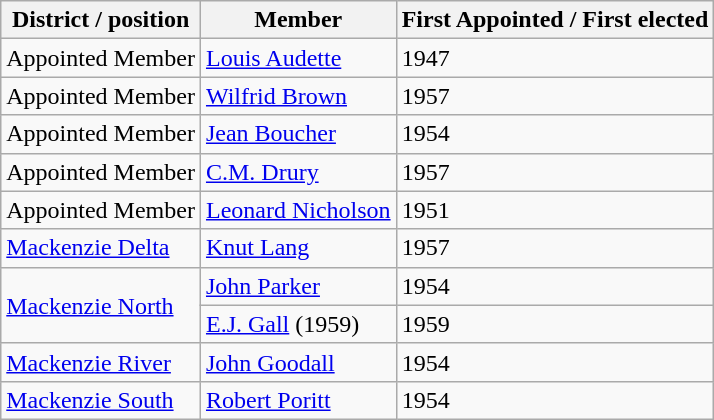<table class="wikitable sortable">
<tr>
<th>District / position</th>
<th>Member</th>
<th>First Appointed / First elected</th>
</tr>
<tr>
<td>Appointed Member</td>
<td><a href='#'>Louis Audette</a></td>
<td>1947</td>
</tr>
<tr>
<td>Appointed Member</td>
<td><a href='#'>Wilfrid Brown</a></td>
<td>1957</td>
</tr>
<tr>
<td>Appointed Member</td>
<td><a href='#'>Jean Boucher</a></td>
<td>1954</td>
</tr>
<tr>
<td>Appointed Member</td>
<td><a href='#'>C.M. Drury</a></td>
<td>1957</td>
</tr>
<tr>
<td>Appointed Member</td>
<td><a href='#'>Leonard Nicholson</a></td>
<td>1951</td>
</tr>
<tr>
<td><a href='#'>Mackenzie Delta</a></td>
<td><a href='#'>Knut Lang</a></td>
<td>1957</td>
</tr>
<tr>
<td rowspan=2><a href='#'>Mackenzie North</a></td>
<td><a href='#'>John Parker</a></td>
<td>1954</td>
</tr>
<tr>
<td><a href='#'>E.J. Gall</a> (1959)</td>
<td>1959</td>
</tr>
<tr>
<td><a href='#'>Mackenzie River</a></td>
<td><a href='#'>John Goodall</a></td>
<td>1954</td>
</tr>
<tr>
<td><a href='#'>Mackenzie South</a></td>
<td><a href='#'>Robert Poritt</a></td>
<td>1954</td>
</tr>
</table>
